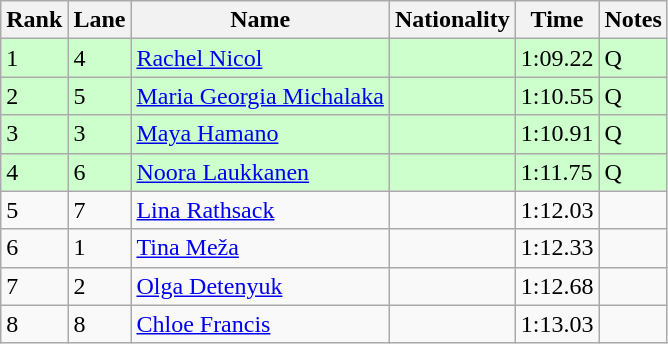<table class="wikitable">
<tr>
<th>Rank</th>
<th>Lane</th>
<th>Name</th>
<th>Nationality</th>
<th>Time</th>
<th>Notes</th>
</tr>
<tr bgcolor=ccffcc>
<td>1</td>
<td>4</td>
<td><a href='#'>Rachel Nicol</a></td>
<td></td>
<td>1:09.22</td>
<td>Q</td>
</tr>
<tr bgcolor=ccffcc>
<td>2</td>
<td>5</td>
<td><a href='#'>Maria Georgia Michalaka</a></td>
<td></td>
<td>1:10.55</td>
<td>Q</td>
</tr>
<tr bgcolor=ccffcc>
<td>3</td>
<td>3</td>
<td><a href='#'>Maya Hamano</a></td>
<td></td>
<td>1:10.91</td>
<td>Q</td>
</tr>
<tr bgcolor=ccffcc>
<td>4</td>
<td>6</td>
<td><a href='#'>Noora Laukkanen</a></td>
<td></td>
<td>1:11.75</td>
<td>Q</td>
</tr>
<tr>
<td>5</td>
<td>7</td>
<td><a href='#'>Lina Rathsack</a></td>
<td></td>
<td>1:12.03</td>
<td></td>
</tr>
<tr>
<td>6</td>
<td>1</td>
<td><a href='#'>Tina Meža</a></td>
<td></td>
<td>1:12.33</td>
<td></td>
</tr>
<tr>
<td>7</td>
<td>2</td>
<td><a href='#'>Olga Detenyuk</a></td>
<td></td>
<td>1:12.68</td>
<td></td>
</tr>
<tr>
<td>8</td>
<td>8</td>
<td><a href='#'>Chloe Francis</a></td>
<td></td>
<td>1:13.03</td>
<td></td>
</tr>
</table>
